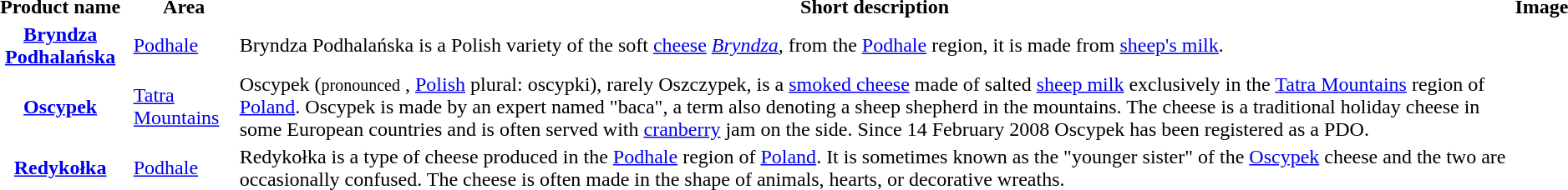<table>
<tr>
<th>Product name</th>
<th>Area</th>
<th>Short description</th>
<th>Image</th>
</tr>
<tr>
<th><a href='#'>Bryndza Podhalańska</a></th>
<td><a href='#'>Podhale</a></td>
<td>Bryndza Podhalańska is a Polish variety of the soft <a href='#'>cheese</a> <em><a href='#'>Bryndza</a></em>, from the <a href='#'>Podhale</a> region, it is made from <a href='#'>sheep's milk</a>.</td>
<td></td>
</tr>
<tr>
<th><a href='#'>Oscypek</a></th>
<td><a href='#'>Tatra Mountains</a></td>
<td>Oscypek (<small>pronounced</small> , <a href='#'>Polish</a> plural: oscypki), rarely Oszczypek, is a <a href='#'>smoked cheese</a> made of salted <a href='#'>sheep milk</a> exclusively in the <a href='#'>Tatra Mountains</a> region of <a href='#'>Poland</a>. Oscypek is made by an expert named "baca", a term also denoting a sheep shepherd in the mountains. The cheese is a traditional holiday cheese in some European countries and is often served with <a href='#'>cranberry</a> jam on the side. Since 14 February 2008 Oscypek has been registered as a PDO.</td>
<td></td>
</tr>
<tr>
<th><a href='#'>Redykołka</a></th>
<td><a href='#'>Podhale</a></td>
<td>Redykołka is a type of cheese produced in the <a href='#'>Podhale</a> region of <a href='#'>Poland</a>. It is sometimes known as the "younger sister" of the <a href='#'>Oscypek</a> cheese and the two are occasionally confused. The cheese is often made in the shape of animals, hearts, or decorative wreaths.</td>
<td></td>
</tr>
<tr>
</tr>
</table>
